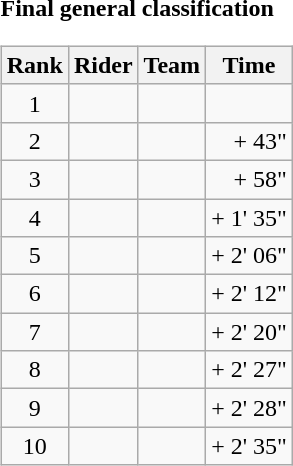<table>
<tr>
<td><strong>Final general classification</strong><br><table class="wikitable">
<tr>
<th scope="col">Rank</th>
<th scope="col">Rider</th>
<th scope="col">Team</th>
<th scope="col">Time</th>
</tr>
<tr>
<td style="text-align:center;">1</td>
<td></td>
<td></td>
<td style="text-align:right;"></td>
</tr>
<tr>
<td style="text-align:center;">2</td>
<td></td>
<td></td>
<td style="text-align:right;">+ 43"</td>
</tr>
<tr>
<td style="text-align:center;">3</td>
<td></td>
<td></td>
<td style="text-align:right;">+ 58"</td>
</tr>
<tr>
<td style="text-align:center;">4</td>
<td></td>
<td></td>
<td style="text-align:right;">+ 1' 35"</td>
</tr>
<tr>
<td style="text-align:center;">5</td>
<td></td>
<td></td>
<td style="text-align:right;">+ 2' 06"</td>
</tr>
<tr>
<td style="text-align:center;">6</td>
<td></td>
<td></td>
<td style="text-align:right;">+ 2' 12"</td>
</tr>
<tr>
<td style="text-align:center;">7</td>
<td></td>
<td></td>
<td style="text-align:right;">+ 2' 20"</td>
</tr>
<tr>
<td style="text-align:center;">8</td>
<td></td>
<td></td>
<td style="text-align:right;">+ 2' 27"</td>
</tr>
<tr>
<td style="text-align:center;">9</td>
<td></td>
<td></td>
<td style="text-align:right;">+ 2' 28"</td>
</tr>
<tr>
<td style="text-align:center;">10</td>
<td></td>
<td></td>
<td style="text-align:right;">+ 2' 35"</td>
</tr>
</table>
</td>
</tr>
</table>
